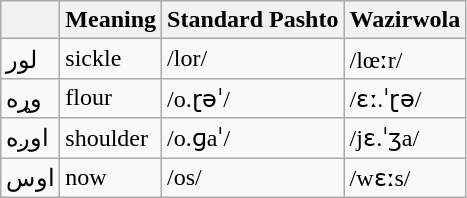<table class="wikitable">
<tr>
<th></th>
<th>Meaning</th>
<th>Standard Pashto</th>
<th>Wazirwola</th>
</tr>
<tr>
<td>لور</td>
<td>sickle</td>
<td>/lor/</td>
<td>/lœːr/</td>
</tr>
<tr>
<td>وړه</td>
<td>flour</td>
<td>/o.ɽəˈ/</td>
<td>/ɛː.ˈɽə/</td>
</tr>
<tr>
<td>اوږه</td>
<td>shoulder</td>
<td>/o.ɡaˈ/</td>
<td>/jɛ.ˈʒa/</td>
</tr>
<tr>
<td>اوس</td>
<td>now</td>
<td>/os/</td>
<td>/wɛːs/</td>
</tr>
</table>
